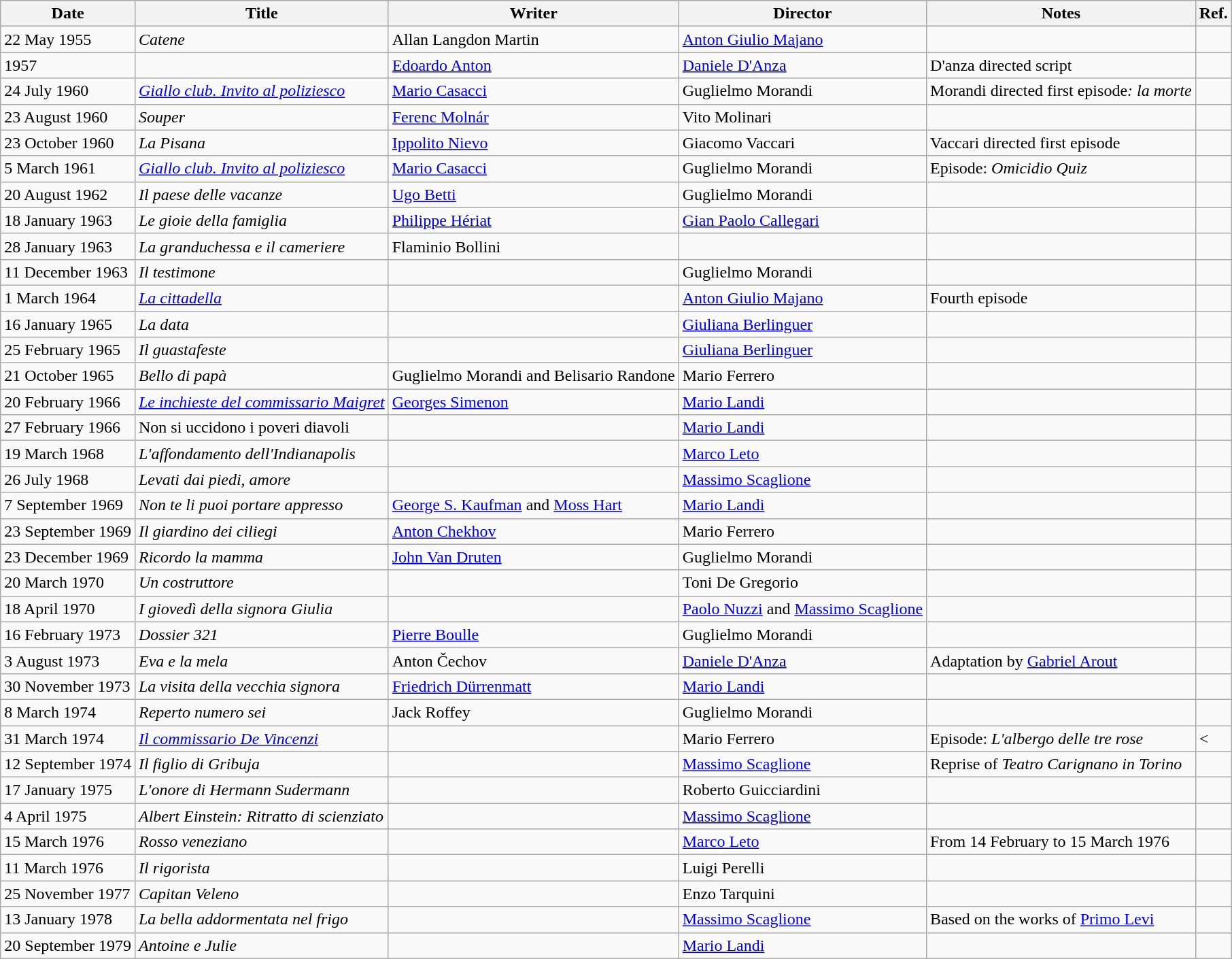<table class="wikitable sortable defaultleft col1right">
<tr>
<th>Date</th>
<th>Title</th>
<th>Writer</th>
<th>Director</th>
<th>Notes</th>
<th>Ref.</th>
</tr>
<tr>
<td>22 May 1955</td>
<td><em>Catene</em></td>
<td>Allan Langdon Martin</td>
<td><a href='#'>Anton Giulio Majano</a></td>
<td></td>
<td></td>
</tr>
<tr>
<td>1957</td>
<td><em></em></td>
<td><a href='#'>Edoardo Anton</a></td>
<td><a href='#'>Daniele D'Anza</a></td>
<td>D'anza directed script</td>
<td></td>
</tr>
<tr>
<td>24 July 1960</td>
<td><em><a href='#'>Giallo club. Invito al poliziesco</a></em></td>
<td><a href='#'>Mario Casacci</a></td>
<td>Guglielmo Morandi</td>
<td>Morandi directed first episode<em>: la morte</em></td>
<td></td>
</tr>
<tr>
<td>23 August 1960</td>
<td><em>Souper</em></td>
<td><a href='#'>Ferenc Molnár</a></td>
<td>Vito Molinari</td>
<td></td>
<td></td>
</tr>
<tr>
<td>23 October 1960</td>
<td><em>La Pisana</em></td>
<td><a href='#'>Ippolito Nievo</a></td>
<td>Giacomo Vaccari</td>
<td>Vaccari directed first episode</td>
<td></td>
</tr>
<tr>
<td>5 March 1961</td>
<td><em><a href='#'>Giallo club. Invito al poliziesco</a></em></td>
<td><a href='#'>Mario Casacci</a></td>
<td>Guglielmo Morandi</td>
<td>Episode: <em>Omicidio Quiz</em></td>
<td></td>
</tr>
<tr>
<td>20 August 1962</td>
<td><em>Il paese delle vacanze</em></td>
<td><a href='#'>Ugo Betti</a></td>
<td>Guglielmo Morandi</td>
<td></td>
<td></td>
</tr>
<tr>
<td>18 January 1963</td>
<td><em>Le gioie della famiglia</em></td>
<td><a href='#'>Philippe Hériat</a></td>
<td><a href='#'>Gian Paolo Callegari</a></td>
<td></td>
<td></td>
</tr>
<tr>
<td>28 January 1963</td>
<td><em>La granduchessa e il cameriere</em></td>
<td>Flaminio Bollini</td>
<td></td>
<td></td>
<td></td>
</tr>
<tr>
<td>11 December 1963</td>
<td><em>Il testimone</em></td>
<td></td>
<td>Guglielmo Morandi</td>
<td></td>
<td></td>
</tr>
<tr>
<td>1 March 1964</td>
<td><em><a href='#'>La cittadella</a></em></td>
<td></td>
<td><a href='#'>Anton Giulio Majano</a></td>
<td>Fourth episode</td>
<td></td>
</tr>
<tr>
<td>16 January 1965</td>
<td><em>La data</em></td>
<td></td>
<td><a href='#'>Giuliana Berlinguer</a></td>
<td></td>
<td></td>
</tr>
<tr>
<td>25 February 1965</td>
<td><em>Il guastafeste</em></td>
<td></td>
<td><a href='#'>Giuliana Berlinguer</a></td>
<td></td>
<td></td>
</tr>
<tr>
<td>21 October 1965</td>
<td><em>Bello di papà</em></td>
<td>Guglielmo Morandi and Belisario Randone</td>
<td>Mario Ferrero</td>
<td></td>
<td></td>
</tr>
<tr>
<td>20 February 1966</td>
<td><em><a href='#'>Le inchieste del commissario Maigret</a></em></td>
<td><a href='#'>Georges Simenon</a></td>
<td><a href='#'>Mario Landi</a></td>
<td></td>
<td></td>
</tr>
<tr>
<td>27 February 1966</td>
<td>Non si uccidono i poveri diavoli</td>
<td></td>
<td><a href='#'>Mario Landi</a></td>
<td></td>
<td></td>
</tr>
<tr>
<td>19 March 1968</td>
<td><em>L'affondamento dell'Indianapolis</em></td>
<td></td>
<td><a href='#'>Marco Leto</a></td>
<td></td>
<td></td>
</tr>
<tr>
<td>26 July 1968</td>
<td><em>Levati dai piedi, amore</em></td>
<td></td>
<td><a href='#'>Massimo Scaglione</a></td>
<td></td>
<td></td>
</tr>
<tr>
<td>7 September 1969</td>
<td><em>Non te li puoi portare appresso</em></td>
<td><a href='#'>George S. Kaufman</a> and <a href='#'>Moss Hart</a></td>
<td><a href='#'>Mario Landi</a></td>
<td></td>
<td></td>
</tr>
<tr>
<td>23 September 1969</td>
<td><em>Il giardino dei ciliegi</em></td>
<td><a href='#'>Anton Chekhov</a></td>
<td>Mario Ferrero</td>
<td></td>
<td></td>
</tr>
<tr>
<td>23 December 1969</td>
<td><em>Ricordo la mamma</em></td>
<td><a href='#'>John Van Druten</a></td>
<td>Guglielmo Morandi</td>
<td></td>
<td></td>
</tr>
<tr>
<td>20 March 1970</td>
<td><em>Un costruttore</em></td>
<td></td>
<td>Toni De Gregorio</td>
<td></td>
<td></td>
</tr>
<tr>
<td>18 April 1970</td>
<td><em>I giovedì della signora Giulia</em></td>
<td></td>
<td><a href='#'>Paolo Nuzzi</a> and <a href='#'>Massimo Scaglione</a></td>
<td></td>
<td></td>
</tr>
<tr>
<td>16 February 1973</td>
<td><em>Dossier 321</em></td>
<td><a href='#'>Pierre Boulle</a></td>
<td>Guglielmo Morandi</td>
<td></td>
<td></td>
</tr>
<tr>
<td>3 August 1973</td>
<td><em>Eva e la mela</em></td>
<td>Anton Čechov</td>
<td><a href='#'>Daniele D'Anza</a></td>
<td>Adaptation by <a href='#'>Gabriel Arout</a></td>
<td></td>
</tr>
<tr>
<td>30 November 1973</td>
<td><em>La visita della vecchia signora</em></td>
<td><a href='#'>Friedrich Dürrenmatt</a></td>
<td><a href='#'>Mario Landi</a></td>
<td></td>
<td></td>
</tr>
<tr>
<td>8 March 1974</td>
<td><em>Reperto numero sei</em></td>
<td>Jack Roffey</td>
<td>Guglielmo Morandi</td>
<td></td>
<td></td>
</tr>
<tr>
<td>31 March 1974</td>
<td><em><a href='#'>Il commissario De Vincenzi</a></em></td>
<td></td>
<td>Mario Ferrero</td>
<td>Episode: <em>L'albergo delle tre rose</em></td>
<td><</td>
</tr>
<tr>
<td>12 September 1974</td>
<td><em>Il figlio di Gribuja</em></td>
<td></td>
<td><a href='#'>Massimo Scaglione</a></td>
<td>Reprise of <em>Teatro Carignano in Torino</em></td>
<td></td>
</tr>
<tr>
<td>17 January 1975</td>
<td><em>L'onore di Hermann Sudermann</em></td>
<td></td>
<td>Roberto Guicciardini</td>
<td></td>
<td></td>
</tr>
<tr>
<td>4 April 1975</td>
<td><em>Albert Einstein: Ritratto di scienziato</em></td>
<td></td>
<td><a href='#'>Massimo Scaglione</a></td>
<td></td>
<td></td>
</tr>
<tr>
<td>15 March 1976</td>
<td><em>Rosso veneziano</em></td>
<td></td>
<td><a href='#'>Marco Leto</a></td>
<td>From 14 February to 15 March 1976</td>
<td></td>
</tr>
<tr>
<td>11 March 1976</td>
<td><em>Il rigorista</em></td>
<td></td>
<td>Luigi Perelli</td>
<td></td>
<td></td>
</tr>
<tr>
<td>25 November 1977</td>
<td><em>Capitan Veleno</em></td>
<td></td>
<td>Enzo Tarquini</td>
<td></td>
<td></td>
</tr>
<tr>
<td>13 January 1978</td>
<td><em>La bella addormentata nel frigo</em></td>
<td></td>
<td><a href='#'>Massimo Scaglione</a></td>
<td>Based on the works of <a href='#'>Primo Levi</a></td>
<td></td>
</tr>
<tr>
<td>20 September 1979</td>
<td><em>Antoine e Julie</em></td>
<td></td>
<td><a href='#'>Mario Landi</a></td>
<td></td>
<td></td>
</tr>
</table>
